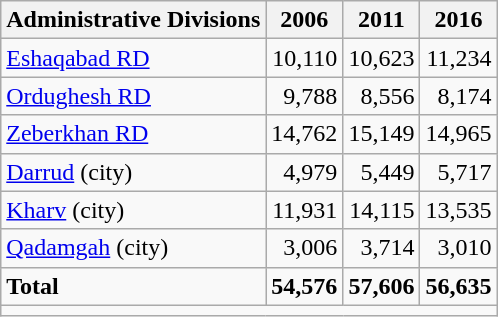<table class="wikitable">
<tr>
<th>Administrative Divisions</th>
<th>2006</th>
<th>2011</th>
<th>2016</th>
</tr>
<tr>
<td><a href='#'>Eshaqabad RD</a></td>
<td style="text-align: right;">10,110</td>
<td style="text-align: right;">10,623</td>
<td style="text-align: right;">11,234</td>
</tr>
<tr>
<td><a href='#'>Ordughesh RD</a></td>
<td style="text-align: right;">9,788</td>
<td style="text-align: right;">8,556</td>
<td style="text-align: right;">8,174</td>
</tr>
<tr>
<td><a href='#'>Zeberkhan RD</a></td>
<td style="text-align: right;">14,762</td>
<td style="text-align: right;">15,149</td>
<td style="text-align: right;">14,965</td>
</tr>
<tr>
<td><a href='#'>Darrud</a> (city)</td>
<td style="text-align: right;">4,979</td>
<td style="text-align: right;">5,449</td>
<td style="text-align: right;">5,717</td>
</tr>
<tr>
<td><a href='#'>Kharv</a> (city)</td>
<td style="text-align: right;">11,931</td>
<td style="text-align: right;">14,115</td>
<td style="text-align: right;">13,535</td>
</tr>
<tr>
<td><a href='#'>Qadamgah</a> (city)</td>
<td style="text-align: right;">3,006</td>
<td style="text-align: right;">3,714</td>
<td style="text-align: right;">3,010</td>
</tr>
<tr>
<td><strong>Total</strong></td>
<td style="text-align: right;"><strong>54,576</strong></td>
<td style="text-align: right;"><strong>57,606</strong></td>
<td style="text-align: right;"><strong>56,635</strong></td>
</tr>
<tr>
<td colspan=4></td>
</tr>
</table>
